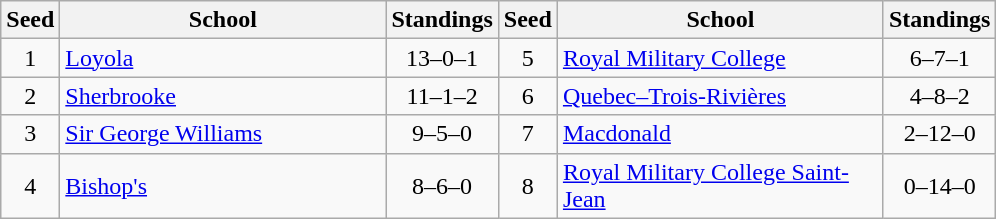<table class="wikitable">
<tr>
<th>Seed</th>
<th style="width:210px">School</th>
<th>Standings</th>
<th>Seed</th>
<th style="width:210px">School</th>
<th>Standings</th>
</tr>
<tr>
<td align=center>1</td>
<td><a href='#'>Loyola</a></td>
<td align=center>13–0–1</td>
<td align=center>5</td>
<td><a href='#'>Royal Military College</a></td>
<td align=center>6–7–1</td>
</tr>
<tr>
<td align=center>2</td>
<td><a href='#'>Sherbrooke</a></td>
<td align=center>11–1–2</td>
<td align=center>6</td>
<td><a href='#'>Quebec–Trois-Rivières</a></td>
<td align=center>4–8–2</td>
</tr>
<tr>
<td align=center>3</td>
<td><a href='#'>Sir George Williams</a></td>
<td align=center>9–5–0</td>
<td align=center>7</td>
<td><a href='#'>Macdonald</a></td>
<td align=center>2–12–0</td>
</tr>
<tr>
<td align=center>4</td>
<td><a href='#'>Bishop's</a></td>
<td align=center>8–6–0</td>
<td align=center>8</td>
<td><a href='#'>Royal Military College Saint-Jean</a></td>
<td align=center>0–14–0</td>
</tr>
</table>
